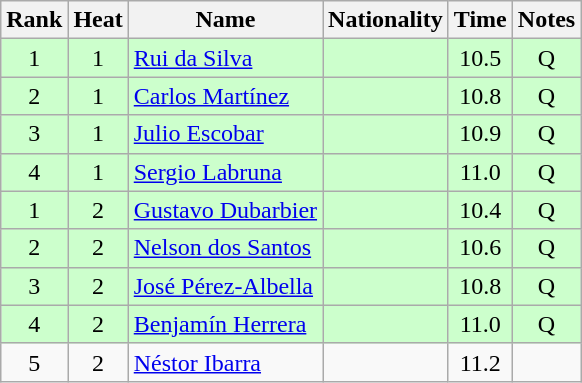<table class="wikitable sortable" style="text-align:center">
<tr>
<th>Rank</th>
<th>Heat</th>
<th>Name</th>
<th>Nationality</th>
<th>Time</th>
<th>Notes</th>
</tr>
<tr bgcolor=ccffcc>
<td>1</td>
<td>1</td>
<td align=left><a href='#'>Rui da Silva</a></td>
<td align=left></td>
<td>10.5</td>
<td>Q</td>
</tr>
<tr bgcolor=ccffcc>
<td>2</td>
<td>1</td>
<td align=left><a href='#'>Carlos Martínez</a></td>
<td align=left></td>
<td>10.8</td>
<td>Q</td>
</tr>
<tr bgcolor=ccffcc>
<td>3</td>
<td>1</td>
<td align=left><a href='#'>Julio Escobar</a></td>
<td align=left></td>
<td>10.9</td>
<td>Q</td>
</tr>
<tr bgcolor=ccffcc>
<td>4</td>
<td>1</td>
<td align=left><a href='#'>Sergio Labruna</a></td>
<td align=left></td>
<td>11.0</td>
<td>Q</td>
</tr>
<tr bgcolor=ccffcc>
<td>1</td>
<td>2</td>
<td align=left><a href='#'>Gustavo Dubarbier</a></td>
<td align=left></td>
<td>10.4</td>
<td>Q</td>
</tr>
<tr bgcolor=ccffcc>
<td>2</td>
<td>2</td>
<td align=left><a href='#'>Nelson dos Santos</a></td>
<td align=left></td>
<td>10.6</td>
<td>Q</td>
</tr>
<tr bgcolor=ccffcc>
<td>3</td>
<td>2</td>
<td align=left><a href='#'>José Pérez-Albella</a></td>
<td align=left></td>
<td>10.8</td>
<td>Q</td>
</tr>
<tr bgcolor=ccffcc>
<td>4</td>
<td>2</td>
<td align=left><a href='#'>Benjamín Herrera</a></td>
<td align=left></td>
<td>11.0</td>
<td>Q</td>
</tr>
<tr>
<td>5</td>
<td>2</td>
<td align=left><a href='#'>Néstor Ibarra</a></td>
<td align=left></td>
<td>11.2</td>
<td></td>
</tr>
</table>
